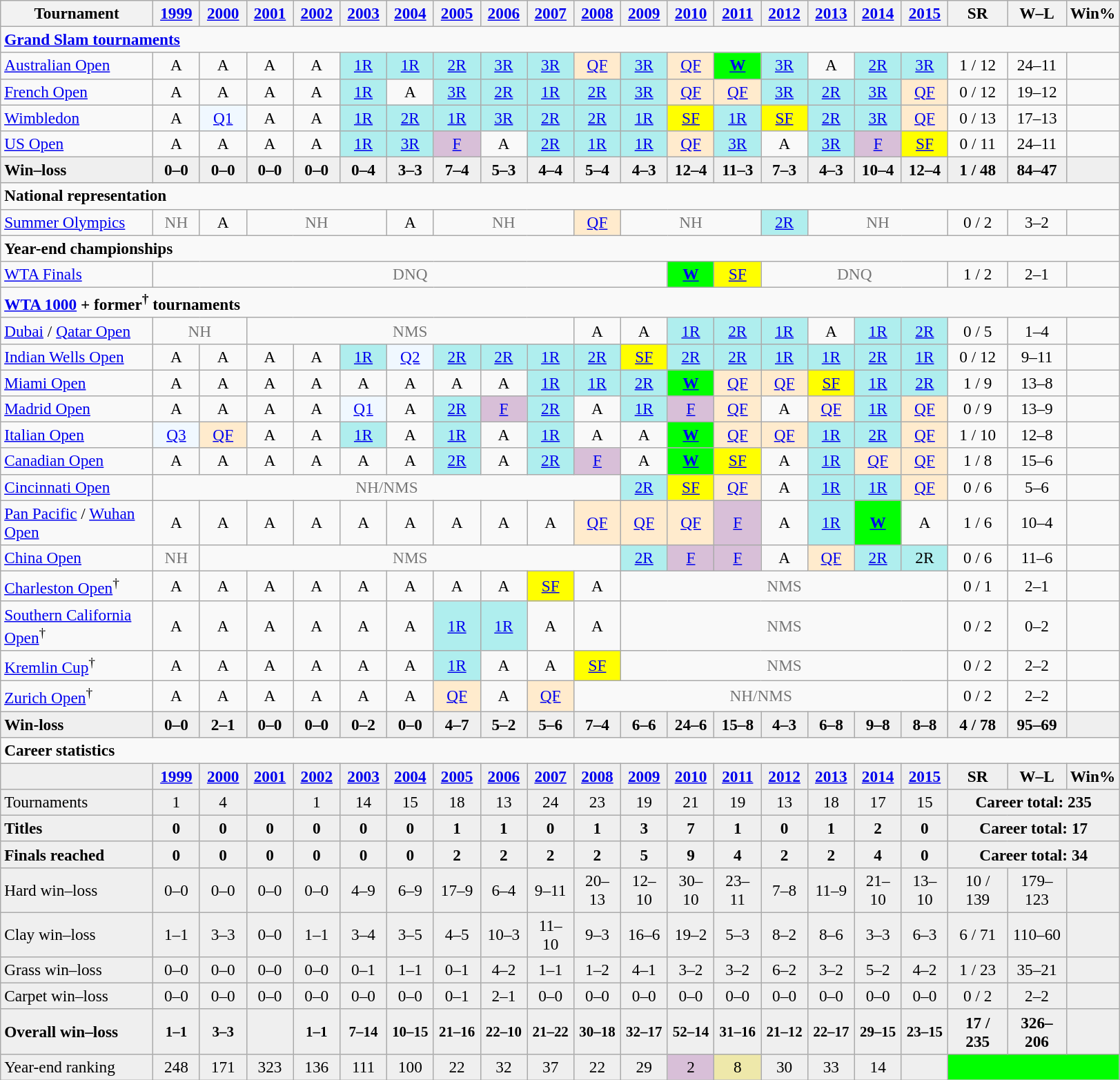<table class="wikitable nowrap" style=text-align:center;font-size:97%>
<tr>
<th width=140>Tournament</th>
<th width=38><a href='#'>1999</a></th>
<th width=38><a href='#'>2000</a></th>
<th width=38><a href='#'>2001</a></th>
<th width=38><a href='#'>2002</a></th>
<th width=38><a href='#'>2003</a></th>
<th width=38><a href='#'>2004</a></th>
<th width=38><a href='#'>2005</a></th>
<th width=38><a href='#'>2006</a></th>
<th width=38><a href='#'>2007</a></th>
<th width=38><a href='#'>2008</a></th>
<th width=38><a href='#'>2009</a></th>
<th width=38><a href='#'>2010</a></th>
<th width=38><a href='#'>2011</a></th>
<th width=38><a href='#'>2012</a></th>
<th width=38><a href='#'>2013</a></th>
<th width=38><a href='#'>2014</a></th>
<th width=38><a href='#'>2015</a></th>
<th width=50>SR</th>
<th width=50>W–L</th>
<th>Win%</th>
</tr>
<tr>
<td colspan="21" align="left"><strong><a href='#'>Grand Slam tournaments</a></strong></td>
</tr>
<tr>
<td align=left><a href='#'>Australian Open</a></td>
<td>A</td>
<td>A</td>
<td>A</td>
<td>A</td>
<td bgcolor=afeeee><a href='#'>1R</a></td>
<td bgcolor=afeeee><a href='#'>1R</a></td>
<td bgcolor=afeeee><a href='#'>2R</a></td>
<td bgcolor=afeeee><a href='#'>3R</a></td>
<td bgcolor=afeeee><a href='#'>3R</a></td>
<td bgcolor=ffebcd><a href='#'>QF</a></td>
<td bgcolor=afeeee><a href='#'>3R</a></td>
<td bgcolor=ffebcd><a href='#'>QF</a></td>
<td bgcolor=lime><strong><a href='#'>W</a></strong></td>
<td bgcolor=afeeee><a href='#'>3R</a></td>
<td>A</td>
<td bgcolor=afeeee><a href='#'>2R</a></td>
<td bgcolor=afeeee><a href='#'>3R</a></td>
<td>1 / 12</td>
<td>24–11</td>
<td></td>
</tr>
<tr>
<td align=left><a href='#'>French Open</a></td>
<td>A</td>
<td>A</td>
<td>A</td>
<td>A</td>
<td bgcolor=afeeee><a href='#'>1R</a></td>
<td>A</td>
<td bgcolor=afeeee><a href='#'>3R</a></td>
<td bgcolor=afeeee><a href='#'>2R</a></td>
<td bgcolor=afeeee><a href='#'>1R</a></td>
<td bgcolor=afeeee><a href='#'>2R</a></td>
<td bgcolor=afeeee><a href='#'>3R</a></td>
<td bgcolor=ffebcd><a href='#'>QF</a></td>
<td bgcolor=ffebcd><a href='#'>QF</a></td>
<td bgcolor=afeeee><a href='#'>3R</a></td>
<td bgcolor=afeeee><a href='#'>2R</a></td>
<td bgcolor=afeeee><a href='#'>3R</a></td>
<td bgcolor=ffebcd><a href='#'>QF</a></td>
<td>0 / 12</td>
<td>19–12</td>
<td></td>
</tr>
<tr>
<td align=left><a href='#'>Wimbledon</a></td>
<td>A</td>
<td bgcolor=f0f8ff><a href='#'>Q1</a></td>
<td>A</td>
<td>A</td>
<td bgcolor=afeeee><a href='#'>1R</a></td>
<td bgcolor=afeeee><a href='#'>2R</a></td>
<td bgcolor=afeeee><a href='#'>1R</a></td>
<td bgcolor=afeeee><a href='#'>3R</a></td>
<td bgcolor=afeeee><a href='#'>2R</a></td>
<td bgcolor=afeeee><a href='#'>2R</a></td>
<td bgcolor=afeeee><a href='#'>1R</a></td>
<td bgcolor=yellow><a href='#'>SF</a></td>
<td bgcolor=afeeee><a href='#'>1R</a></td>
<td bgcolor=yellow><a href='#'>SF</a></td>
<td bgcolor=afeeee><a href='#'>2R</a></td>
<td bgcolor=afeeee><a href='#'>3R</a></td>
<td bgcolor=ffebcd><a href='#'>QF</a></td>
<td>0 / 13</td>
<td>17–13</td>
<td></td>
</tr>
<tr>
<td align=left><a href='#'>US Open</a></td>
<td>A</td>
<td>A</td>
<td>A</td>
<td>A</td>
<td bgcolor=afeeee><a href='#'>1R</a></td>
<td bgcolor=afeeee><a href='#'>3R</a></td>
<td bgcolor=thistle><a href='#'>F</a></td>
<td>A</td>
<td bgcolor=afeeee><a href='#'>2R</a></td>
<td bgcolor=afeeee><a href='#'>1R</a></td>
<td bgcolor=afeeee><a href='#'>1R</a></td>
<td bgcolor=ffebcd><a href='#'>QF</a></td>
<td bgcolor=afeeee><a href='#'>3R</a></td>
<td>A</td>
<td bgcolor=afeeee><a href='#'>3R</a></td>
<td bgcolor=thistle><a href='#'>F</a></td>
<td bgcolor=yellow><a href='#'>SF</a></td>
<td>0 / 11</td>
<td>24–11</td>
<td></td>
</tr>
<tr style=background:#efefef;font-weight:bold>
<td style="text-align:left;">Win–loss</td>
<td>0–0</td>
<td>0–0</td>
<td>0–0</td>
<td>0–0</td>
<td>0–4</td>
<td>3–3</td>
<td>7–4</td>
<td>5–3</td>
<td>4–4</td>
<td>5–4</td>
<td>4–3</td>
<td>12–4</td>
<td>11–3</td>
<td>7–3</td>
<td>4–3</td>
<td>10–4</td>
<td>12–4</td>
<td>1 / 48</td>
<td>84–47</td>
<td></td>
</tr>
<tr>
<td colspan="21" align="left"><strong>National representation</strong></td>
</tr>
<tr>
<td align=left><a href='#'>Summer Olympics</a></td>
<td colspan=1 style=color:#767676>NH</td>
<td>A</td>
<td colspan=3 style=color:#767676>NH</td>
<td>A</td>
<td colspan=3 style=color:#767676>NH</td>
<td bgcolor=ffebcd><a href='#'>QF</a></td>
<td colspan=3 style=color:#767676>NH</td>
<td bgcolor=afeeee><a href='#'>2R</a></td>
<td colspan=3 style=color:#767676>NH</td>
<td>0 / 2</td>
<td>3–2</td>
<td></td>
</tr>
<tr>
<td colspan="21" align="left"><strong>Year-end championships</strong></td>
</tr>
<tr>
<td align=left><a href='#'>WTA Finals</a></td>
<td colspan="11" style=color:#767676>DNQ</td>
<td bgcolor=lime><strong><a href='#'>W</a></strong></td>
<td bgcolor=yellow><a href='#'>SF</a></td>
<td colspan="4" style=color:#767676>DNQ</td>
<td>1 / 2</td>
<td>2–1</td>
<td></td>
</tr>
<tr>
<td colspan="21" align="left"><strong><a href='#'>WTA 1000</a> + former<sup>†</sup> tournaments</strong></td>
</tr>
<tr>
<td align="left"><a href='#'>Dubai</a> / <a href='#'>Qatar Open</a></td>
<td colspan="2" style="color:#767676">NH</td>
<td colspan="7" style="color:#767676">NMS</td>
<td>A</td>
<td>A</td>
<td bgcolor="afeeee"><a href='#'>1R</a></td>
<td bgcolor="afeeee"><a href='#'>2R</a></td>
<td bgcolor="afeeee"><a href='#'>1R</a></td>
<td>A</td>
<td bgcolor="afeeee"><a href='#'>1R</a></td>
<td bgcolor="afeeee"><a href='#'>2R</a></td>
<td>0 / 5</td>
<td>1–4</td>
<td></td>
</tr>
<tr>
<td align="left"><a href='#'>Indian Wells Open</a></td>
<td>A</td>
<td>A</td>
<td>A</td>
<td>A</td>
<td bgcolor="afeeee"><a href='#'>1R</a></td>
<td bgcolor="f0f8ff"><a href='#'>Q2</a></td>
<td bgcolor="afeeee"><a href='#'>2R</a></td>
<td bgcolor="afeeee"><a href='#'>2R</a></td>
<td bgcolor="afeeee"><a href='#'>1R</a></td>
<td bgcolor="afeeee"><a href='#'>2R</a></td>
<td bgcolor="yellow"><a href='#'>SF</a></td>
<td bgcolor="afeeee"><a href='#'>2R</a></td>
<td bgcolor="afeeee"><a href='#'>2R</a></td>
<td bgcolor="afeeee"><a href='#'>1R</a></td>
<td bgcolor="afeeee"><a href='#'>1R</a></td>
<td bgcolor="afeeee"><a href='#'>2R</a></td>
<td bgcolor="afeeee"><a href='#'>1R</a></td>
<td>0 / 12</td>
<td>9–11</td>
<td></td>
</tr>
<tr>
<td align="left"><a href='#'>Miami Open</a></td>
<td>A</td>
<td>A</td>
<td>A</td>
<td>A</td>
<td>A</td>
<td>A</td>
<td>A</td>
<td>A</td>
<td bgcolor="afeeee"><a href='#'>1R</a></td>
<td bgcolor="afeeee"><a href='#'>1R</a></td>
<td bgcolor="afeeee"><a href='#'>2R</a></td>
<td bgcolor="lime"><strong><a href='#'>W</a></strong></td>
<td bgcolor="ffebcd"><a href='#'>QF</a></td>
<td bgcolor="ffebcd"><a href='#'>QF</a></td>
<td bgcolor="yellow"><a href='#'>SF</a></td>
<td bgcolor="afeeee"><a href='#'>1R</a></td>
<td bgcolor="afeeee"><a href='#'>2R</a></td>
<td>1 / 9</td>
<td>13–8</td>
<td></td>
</tr>
<tr>
<td align="left"><a href='#'>Madrid Open</a></td>
<td>A</td>
<td>A</td>
<td>A</td>
<td>A</td>
<td bgcolor=f0f8ff><a href='#'>Q1</a></td>
<td>A</td>
<td bgcolor="afeeee"><a href='#'>2R</a></td>
<td bgcolor="thistle"><a href='#'>F</a></td>
<td bgcolor="afeeee"><a href='#'>2R</a></td>
<td>A</td>
<td bgcolor="afeeee"><a href='#'>1R</a></td>
<td bgcolor="thistle"><a href='#'>F</a></td>
<td bgcolor="ffebcd"><a href='#'>QF</a></td>
<td>A</td>
<td bgcolor="ffebcd"><a href='#'>QF</a></td>
<td bgcolor="afeeee"><a href='#'>1R</a></td>
<td bgcolor="ffebcd"><a href='#'>QF</a></td>
<td>0 / 9</td>
<td>13–9</td>
<td></td>
</tr>
<tr>
<td align="left"><a href='#'>Italian Open</a></td>
<td bgcolor=f0f8ff><a href='#'>Q3</a></td>
<td bgcolor="ffebcd"><a href='#'>QF</a></td>
<td>A</td>
<td>A</td>
<td bgcolor="afeeee"><a href='#'>1R</a></td>
<td>A</td>
<td bgcolor="afeeee"><a href='#'>1R</a></td>
<td>A</td>
<td bgcolor="afeeee"><a href='#'>1R</a></td>
<td>A</td>
<td>A</td>
<td bgcolor="lime"><strong><a href='#'>W</a></strong></td>
<td bgcolor="ffebcd"><a href='#'>QF</a></td>
<td bgcolor="ffebcd"><a href='#'>QF</a></td>
<td bgcolor="afeeee"><a href='#'>1R</a></td>
<td bgcolor="afeeee"><a href='#'>2R</a></td>
<td bgcolor="ffebcd"><a href='#'>QF</a></td>
<td>1 / 10</td>
<td>12–8</td>
<td></td>
</tr>
<tr>
<td align="left"><a href='#'>Canadian Open</a></td>
<td>A</td>
<td>A</td>
<td>A</td>
<td>A</td>
<td>A</td>
<td>A</td>
<td bgcolor="afeeee"><a href='#'>2R</a></td>
<td>A</td>
<td bgcolor="afeeee"><a href='#'>2R</a></td>
<td bgcolor="thistle"><a href='#'>F</a></td>
<td>A</td>
<td bgcolor="lime"><strong><a href='#'>W</a></strong></td>
<td bgcolor="yellow"><a href='#'>SF</a></td>
<td>A</td>
<td bgcolor="afeeee"><a href='#'>1R</a></td>
<td bgcolor="ffebcd"><a href='#'>QF</a></td>
<td bgcolor="ffebcd"><a href='#'>QF</a></td>
<td>1 / 8</td>
<td>15–6</td>
<td></td>
</tr>
<tr>
<td align="left"><a href='#'>Cincinnati Open</a></td>
<td colspan="10" style="color:#767676">NH/NMS</td>
<td bgcolor="afeeee"><a href='#'>2R</a></td>
<td bgcolor="yellow"><a href='#'>SF</a></td>
<td bgcolor="ffebcd"><a href='#'>QF</a></td>
<td>A</td>
<td bgcolor="afeeee"><a href='#'>1R</a></td>
<td bgcolor="afeeee"><a href='#'>1R</a></td>
<td bgcolor="ffebcd"><a href='#'>QF</a></td>
<td>0 / 6</td>
<td>5–6</td>
<td></td>
</tr>
<tr>
<td align="left"><a href='#'>Pan Pacific</a> / <a href='#'>Wuhan Open</a></td>
<td>A</td>
<td>A</td>
<td>A</td>
<td>A</td>
<td>A</td>
<td>A</td>
<td>A</td>
<td>A</td>
<td>A</td>
<td bgcolor="ffebcd"><a href='#'>QF</a></td>
<td bgcolor="ffebcd"><a href='#'>QF</a></td>
<td bgcolor="ffebcd"><a href='#'>QF</a></td>
<td bgcolor="thistle"><a href='#'>F</a></td>
<td>A</td>
<td bgcolor="afeeee"><a href='#'>1R</a></td>
<td bgcolor="lime"><strong><a href='#'>W</a></strong></td>
<td>A</td>
<td>1 / 6</td>
<td>10–4</td>
<td></td>
</tr>
<tr>
<td align="left"><a href='#'>China Open</a></td>
<td colspan="1" style="color:#767676">NH</td>
<td colspan="9" style="color:#767676">NMS</td>
<td bgcolor="afeeee"><a href='#'>2R</a></td>
<td bgcolor="thistle"><a href='#'>F</a></td>
<td bgcolor="thistle"><a href='#'>F</a></td>
<td>A</td>
<td bgcolor="ffebcd"><a href='#'>QF</a></td>
<td bgcolor="afeeee"><a href='#'>2R</a></td>
<td bgcolor="afeeee">2R</td>
<td>0 / 6</td>
<td>11–6</td>
<td></td>
</tr>
<tr>
<td align="left"><a href='#'>Charleston Open</a><sup>†</sup></td>
<td>A</td>
<td>A</td>
<td>A</td>
<td>A</td>
<td>A</td>
<td>A</td>
<td>A</td>
<td>A</td>
<td bgcolor=yellow><a href='#'>SF</a></td>
<td>A</td>
<td colspan="7" style="color:#767676">NMS</td>
<td>0 / 1</td>
<td>2–1</td>
<td></td>
</tr>
<tr>
<td align="left"><a href='#'>Southern California Open</a><sup>†</sup></td>
<td>A</td>
<td>A</td>
<td>A</td>
<td>A</td>
<td>A</td>
<td>A</td>
<td bgcolor=afeeee><a href='#'>1R</a></td>
<td bgcolor=afeeee><a href='#'>1R</a></td>
<td>A</td>
<td>A</td>
<td colspan="7" style="color:#767676">NMS</td>
<td>0 / 2</td>
<td>0–2</td>
<td></td>
</tr>
<tr>
<td align="left"><a href='#'>Kremlin Cup</a><sup>†</sup></td>
<td>A</td>
<td>A</td>
<td>A</td>
<td>A</td>
<td>A</td>
<td>A</td>
<td bgcolor=afeeee><a href='#'>1R</a></td>
<td>A</td>
<td>A</td>
<td bgcolor=yellow><a href='#'>SF</a></td>
<td colspan="7" style="color:#767676">NMS</td>
<td>0 / 2</td>
<td>2–2</td>
<td></td>
</tr>
<tr>
<td align="left"><a href='#'>Zurich Open</a><sup>†</sup></td>
<td>A</td>
<td>A</td>
<td>A</td>
<td>A</td>
<td>A</td>
<td>A</td>
<td bgcolor=ffebcd><a href='#'>QF</a></td>
<td>A</td>
<td bgcolor=ffebcd><a href='#'>QF</a></td>
<td colspan="8" style="color:#767676">NH/NMS</td>
<td>0 / 2</td>
<td>2–2</td>
<td></td>
</tr>
<tr style=background:#efefef;font-weight:bold>
<td align="left">Win-loss</td>
<td>0–0</td>
<td>2–1</td>
<td>0–0</td>
<td>0–0</td>
<td>0–2</td>
<td>0–0</td>
<td>4–7</td>
<td>5–2</td>
<td>5–6</td>
<td>7–4</td>
<td>6–6</td>
<td>24–6</td>
<td>15–8</td>
<td>4–3</td>
<td>6–8</td>
<td>9–8</td>
<td>8–8</td>
<td>4 / 78</td>
<td>95–69</td>
<td></td>
</tr>
<tr>
<td align=left colspan="21"><strong>Career statistics</strong></td>
</tr>
<tr style=background:#efefef;font-weight:bold>
<td></td>
<td><a href='#'>1999</a></td>
<td><a href='#'>2000</a></td>
<td><a href='#'>2001</a></td>
<td><a href='#'>2002</a></td>
<td><a href='#'>2003</a></td>
<td><a href='#'>2004</a></td>
<td><a href='#'>2005</a></td>
<td><a href='#'>2006</a></td>
<td><a href='#'>2007</a></td>
<td><a href='#'>2008</a></td>
<td><a href='#'>2009</a></td>
<td><a href='#'>2010</a></td>
<td><a href='#'>2011</a></td>
<td><a href='#'>2012</a></td>
<td><a href='#'>2013</a></td>
<td><a href='#'>2014</a></td>
<td><a href='#'>2015</a></td>
<td>SR</td>
<td>W–L</td>
<td>Win%</td>
</tr>
<tr bgcolor=efefef>
<td style=text-align:left>Tournaments</td>
<td>1</td>
<td>4</td>
<td></td>
<td>1</td>
<td>14</td>
<td>15</td>
<td>18</td>
<td>13</td>
<td>24</td>
<td>23</td>
<td>19</td>
<td>21</td>
<td>19</td>
<td>13</td>
<td>18</td>
<td>17</td>
<td>15</td>
<td colspan="3"><strong>Career total: 235</strong></td>
</tr>
<tr style="background:#efefef;font-weight:bold">
<td style="text-align:left"><strong>Titles</strong></td>
<td>0</td>
<td>0</td>
<td>0</td>
<td>0</td>
<td>0</td>
<td>0</td>
<td>1</td>
<td>1</td>
<td>0</td>
<td>1</td>
<td>3</td>
<td>7</td>
<td>1</td>
<td>0</td>
<td>1</td>
<td>2</td>
<td>0</td>
<td colspan="3">Career total: 17</td>
</tr>
<tr style="background:#efefef;font-weight:bold">
<td style="text-align:left">Finals reached</td>
<td>0</td>
<td>0</td>
<td>0</td>
<td>0</td>
<td>0</td>
<td>0</td>
<td>2</td>
<td>2</td>
<td>2</td>
<td>2</td>
<td>5</td>
<td>9</td>
<td>4</td>
<td>2</td>
<td>2</td>
<td>4</td>
<td>0</td>
<td colspan="3">Career total: 34</td>
</tr>
<tr bgcolor=efefef>
<td style="text-align:left">Hard win–loss</td>
<td>0–0</td>
<td>0–0</td>
<td>0–0</td>
<td>0–0</td>
<td>4–9</td>
<td>6–9</td>
<td>17–9</td>
<td>6–4</td>
<td>9–11</td>
<td>20–13</td>
<td>12–10</td>
<td>30–10</td>
<td>23–11</td>
<td>7–8</td>
<td>11–9</td>
<td>21–10</td>
<td>13–10</td>
<td>10 / 139</td>
<td>179–123</td>
<td></td>
</tr>
<tr bgcolor=efefef>
<td style="text-align:left">Clay win–loss</td>
<td>1–1</td>
<td>3–3</td>
<td>0–0</td>
<td>1–1</td>
<td>3–4</td>
<td>3–5</td>
<td>4–5</td>
<td>10–3</td>
<td>11–10</td>
<td>9–3</td>
<td>16–6</td>
<td>19–2</td>
<td>5–3</td>
<td>8–2</td>
<td>8–6</td>
<td>3–3</td>
<td>6–3</td>
<td>6 / 71</td>
<td>110–60</td>
<td></td>
</tr>
<tr bgcolor=efefef>
<td style="text-align:left">Grass win–loss</td>
<td>0–0</td>
<td>0–0</td>
<td>0–0</td>
<td>0–0</td>
<td>0–1</td>
<td>1–1</td>
<td>0–1</td>
<td>4–2</td>
<td>1–1</td>
<td>1–2</td>
<td>4–1</td>
<td>3–2</td>
<td>3–2</td>
<td>6–2</td>
<td>3–2</td>
<td>5–2</td>
<td>4–2</td>
<td>1 / 23</td>
<td>35–21</td>
<td></td>
</tr>
<tr bgcolor=efefef>
<td style="text-align:left">Carpet win–loss</td>
<td>0–0</td>
<td>0–0</td>
<td>0–0</td>
<td>0–0</td>
<td>0–0</td>
<td>0–0</td>
<td>0–1</td>
<td>2–1</td>
<td>0–0</td>
<td>0–0</td>
<td>0–0</td>
<td>0–0</td>
<td>0–0</td>
<td>0–0</td>
<td>0–0</td>
<td>0–0</td>
<td>0–0</td>
<td>0 / 2</td>
<td>2–2</td>
<td></td>
</tr>
<tr style="background:#efefef;font-weight:bold">
<td style="text-align:left"><strong>Overall win–loss</strong></td>
<td style="font-size:90%">1–1</td>
<td style="font-size:90%">3–3</td>
<td></td>
<td style="font-size:90%">1–1</td>
<td style="font-size:90%">7–14</td>
<td style="font-size:90%">10–15</td>
<td style="font-size:90%">21–16</td>
<td style="font-size:90%">22–10</td>
<td style="font-size:90%">21–22</td>
<td style="font-size:90%">30–18</td>
<td style="font-size:90%">32–17</td>
<td style="font-size:90%">52–14</td>
<td style="font-size:90%">31–16</td>
<td style="font-size:90%">21–12</td>
<td style="font-size:90%">22–17</td>
<td style="font-size:90%">29–15</td>
<td style="font-size:90%">23–15</td>
<td>17 / 235</td>
<td>326–206</td>
<td></td>
</tr>
<tr bgcolor="efefef">
<td align="left">Year-end ranking</td>
<td>248</td>
<td>171</td>
<td>323</td>
<td>136</td>
<td>111</td>
<td>100</td>
<td>22</td>
<td>32</td>
<td>37</td>
<td>22</td>
<td>29</td>
<td bgcolor="thistle">2</td>
<td bgcolor="eee8aa">8</td>
<td>30</td>
<td>33</td>
<td>14</td>
<td></td>
<td colspan="3" bgcolor="lime"></td>
</tr>
</table>
